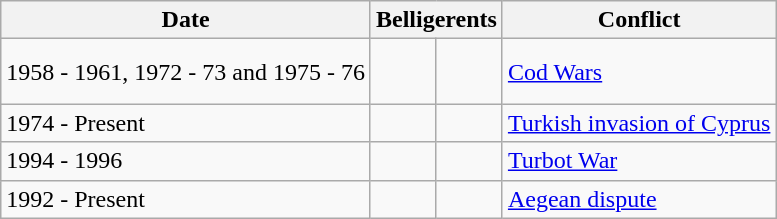<table class=wikitable>
<tr>
<th>Date</th>
<th colspan=2>Belligerents</th>
<th>Conflict</th>
</tr>
<tr>
<td>1958 - 1961, 1972 - 73 and 1975 - 76</td>
<td><br><br></td>
<td></td>
<td><a href='#'>Cod Wars</a></td>
</tr>
<tr>
<td>1974 - Present</td>
<td></td>
<td></td>
<td><a href='#'>Turkish invasion of Cyprus</a></td>
</tr>
<tr>
<td>1994 - 1996</td>
<td></td>
<td></td>
<td><a href='#'>Turbot War</a></td>
</tr>
<tr>
<td>1992 - Present</td>
<td></td>
<td></td>
<td><a href='#'>Aegean dispute</a></td>
</tr>
</table>
